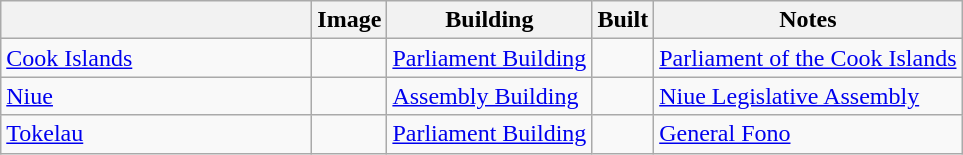<table class="wikitable sortable">
<tr>
<th style="text-align:left;width:200px"></th>
<th>Image</th>
<th>Building</th>
<th>Built</th>
<th>Notes</th>
</tr>
<tr>
<td><a href='#'>Cook Islands</a></td>
<td></td>
<td><a href='#'>Parliament Building</a></td>
<td></td>
<td><a href='#'>Parliament of the Cook Islands</a></td>
</tr>
<tr>
<td><a href='#'>Niue</a></td>
<td></td>
<td><a href='#'>Assembly Building</a></td>
<td></td>
<td><a href='#'>Niue Legislative Assembly</a></td>
</tr>
<tr>
<td><a href='#'>Tokelau</a></td>
<td></td>
<td><a href='#'>Parliament Building</a></td>
<td></td>
<td><a href='#'>General Fono</a></td>
</tr>
</table>
